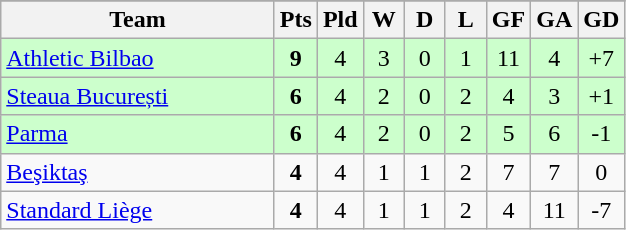<table class="wikitable" style="text-align: center;">
<tr>
</tr>
<tr>
<th width=175>Team</th>
<th width=20>Pts</th>
<th width=20>Pld</th>
<th width=20>W</th>
<th width=20>D</th>
<th width=20>L</th>
<th width=20>GF</th>
<th width=20>GA</th>
<th width=20>GD</th>
</tr>
<tr align=center bgcolor=ccffcc>
<td align=left> <a href='#'>Athletic Bilbao</a></td>
<td><strong>9</strong></td>
<td>4</td>
<td>3</td>
<td>0</td>
<td>1</td>
<td>11</td>
<td>4</td>
<td>+7</td>
</tr>
<tr align=center bgcolor=ccffcc>
<td align=left> <a href='#'>Steaua București</a></td>
<td><strong>6</strong></td>
<td>4</td>
<td>2</td>
<td>0</td>
<td>2</td>
<td>4</td>
<td>3</td>
<td>+1</td>
</tr>
<tr align=center bgcolor=ccffcc>
<td align=left> <a href='#'>Parma</a></td>
<td><strong>6</strong></td>
<td>4</td>
<td>2</td>
<td>0</td>
<td>2</td>
<td>5</td>
<td>6</td>
<td>-1</td>
</tr>
<tr align=center>
<td align=left> <a href='#'>Beşiktaş</a></td>
<td><strong>4</strong></td>
<td>4</td>
<td>1</td>
<td>1</td>
<td>2</td>
<td>7</td>
<td>7</td>
<td>0</td>
</tr>
<tr align=center>
<td align=left> <a href='#'>Standard Liège</a></td>
<td><strong>4</strong></td>
<td>4</td>
<td>1</td>
<td>1</td>
<td>2</td>
<td>4</td>
<td>11</td>
<td>-7</td>
</tr>
</table>
